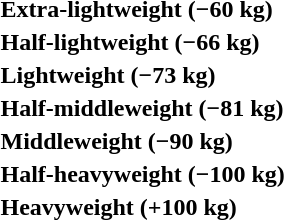<table>
<tr>
<th rowspan=2 style="text-align:left;">Extra-lightweight (−60 kg)</th>
<td rowspan=2></td>
<td rowspan=2></td>
<td></td>
</tr>
<tr>
<td></td>
</tr>
<tr>
<th rowspan=2 style="text-align:left;">Half-lightweight (−66 kg)</th>
<td rowspan=2></td>
<td rowspan=2></td>
<td></td>
</tr>
<tr>
<td></td>
</tr>
<tr>
<th rowspan=2 style="text-align:left;">Lightweight (−73 kg)</th>
<td rowspan=2></td>
<td rowspan=2></td>
<td></td>
</tr>
<tr>
<td></td>
</tr>
<tr>
<th rowspan=2 style="text-align:left;">Half-middleweight (−81 kg)</th>
<td rowspan=2></td>
<td rowspan=2></td>
<td></td>
</tr>
<tr>
<td></td>
</tr>
<tr>
<th rowspan=2 style="text-align:left;">Middleweight (−90 kg)</th>
<td rowspan=2></td>
<td rowspan=2></td>
<td></td>
</tr>
<tr>
<td></td>
</tr>
<tr>
<th rowspan=2 style="text-align:left;">Half-heavyweight (−100 kg)</th>
<td rowspan=2></td>
<td rowspan=2></td>
<td></td>
</tr>
<tr>
<td></td>
</tr>
<tr>
<th rowspan=2 style="text-align:left;">Heavyweight (+100 kg)</th>
<td rowspan=2></td>
<td rowspan=2></td>
<td></td>
</tr>
<tr>
<td></td>
</tr>
</table>
